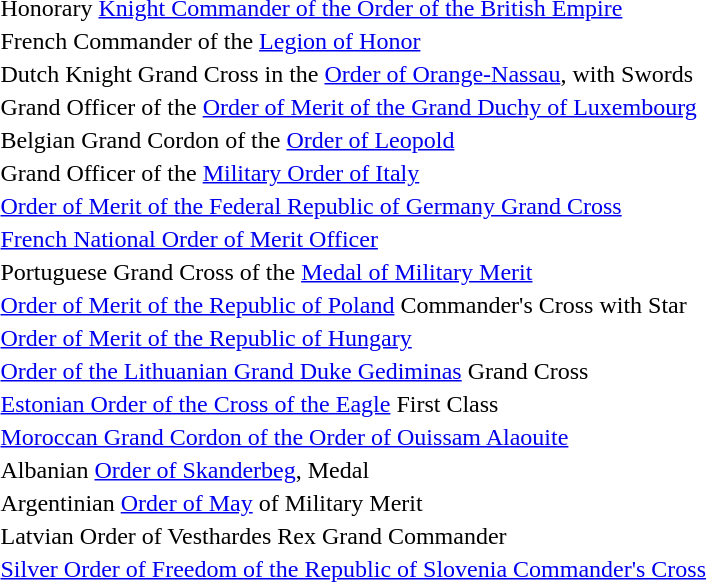<table>
<tr>
<td></td>
<td>Honorary <a href='#'>Knight Commander of the Order of the British Empire</a></td>
</tr>
<tr>
<td></td>
<td>French Commander of the <a href='#'>Legion of Honor</a></td>
</tr>
<tr>
<td></td>
<td>Dutch Knight Grand Cross in the <a href='#'>Order of Orange-Nassau</a>, with Swords </td>
</tr>
<tr>
<td></td>
<td>Grand Officer of the <a href='#'>Order of Merit of the Grand Duchy of Luxembourg</a></td>
</tr>
<tr>
<td></td>
<td>Belgian Grand Cordon of the <a href='#'>Order of Leopold</a></td>
</tr>
<tr>
<td></td>
<td>Grand Officer of the <a href='#'>Military Order of Italy</a></td>
</tr>
<tr>
<td></td>
<td><a href='#'>Order of Merit of the Federal Republic of Germany Grand Cross</a></td>
</tr>
<tr>
<td></td>
<td><a href='#'>French National Order of Merit Officer</a></td>
</tr>
<tr>
<td></td>
<td>Portuguese Grand Cross of the <a href='#'>Medal of Military Merit</a></td>
</tr>
<tr>
<td></td>
<td><a href='#'>Order of Merit of the Republic of Poland</a> Commander's Cross with Star </td>
</tr>
<tr>
<td></td>
<td><a href='#'>Order of Merit of the Republic of Hungary</a></td>
</tr>
<tr>
<td></td>
<td><a href='#'>Order of the Lithuanian Grand Duke Gediminas</a> Grand Cross </td>
</tr>
<tr>
<td></td>
<td><a href='#'>Estonian Order of the Cross of the Eagle</a> First Class </td>
</tr>
<tr>
<td></td>
<td><a href='#'>Moroccan Grand Cordon of the Order of Ouissam Alaouite</a></td>
</tr>
<tr>
<td></td>
<td>Albanian <a href='#'>Order of Skanderbeg</a>, Medal </td>
</tr>
<tr>
<td></td>
<td>Argentinian <a href='#'>Order of May</a> of Military Merit</td>
</tr>
<tr>
<td></td>
<td>Latvian Order of Vesthardes Rex Grand Commander </td>
</tr>
<tr>
<td></td>
<td><a href='#'>Silver Order of Freedom of the Republic of Slovenia Commander's Cross</a></td>
</tr>
</table>
